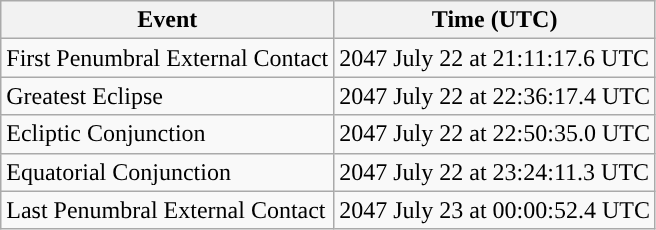<table class="wikitable">
<tr>
<th>Event</th>
<th>Time (UTC)</th>
</tr>
<tr>
<td>First Penumbral External Contact</td>
<td>2047 July 22 at 21:11:17.6 UTC</td>
</tr>
<tr>
<td>Greatest Eclipse</td>
<td>2047 July 22 at 22:36:17.4 UTC</td>
</tr>
<tr>
<td>Ecliptic Conjunction</td>
<td>2047 July 22 at 22:50:35.0 UTC</td>
</tr>
<tr>
<td>Equatorial Conjunction</td>
<td>2047 July 22 at 23:24:11.3 UTC</td>
</tr>
<tr>
<td>Last Penumbral External Contact</td>
<td>2047 July 23 at 00:00:52.4 UTC</td>
</tr>
</table>
